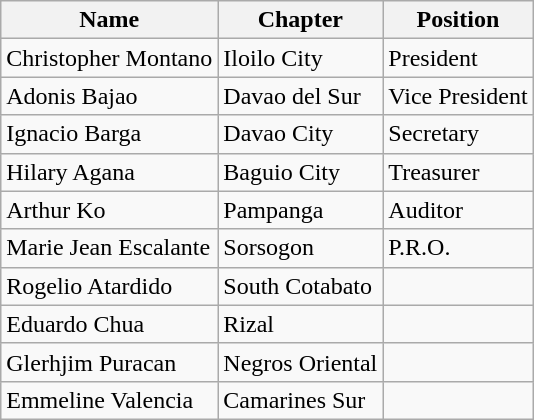<table class="wikitable">
<tr>
<th>Name</th>
<th>Chapter</th>
<th>Position</th>
</tr>
<tr>
<td>Christopher Montano</td>
<td>Iloilo City</td>
<td>President</td>
</tr>
<tr>
<td>Adonis Bajao</td>
<td>Davao del Sur</td>
<td>Vice President</td>
</tr>
<tr>
<td>Ignacio Barga</td>
<td>Davao City</td>
<td>Secretary</td>
</tr>
<tr>
<td>Hilary Agana</td>
<td>Baguio City</td>
<td>Treasurer</td>
</tr>
<tr>
<td>Arthur Ko</td>
<td>Pampanga</td>
<td>Auditor</td>
</tr>
<tr>
<td>Marie Jean Escalante</td>
<td>Sorsogon</td>
<td>P.R.O.</td>
</tr>
<tr>
<td>Rogelio Atardido</td>
<td>South Cotabato</td>
<td></td>
</tr>
<tr>
<td>Eduardo Chua</td>
<td>Rizal</td>
<td></td>
</tr>
<tr>
<td>Glerhjim Puracan</td>
<td>Negros Oriental</td>
<td></td>
</tr>
<tr>
<td>Emmeline Valencia</td>
<td>Camarines Sur</td>
<td></td>
</tr>
</table>
